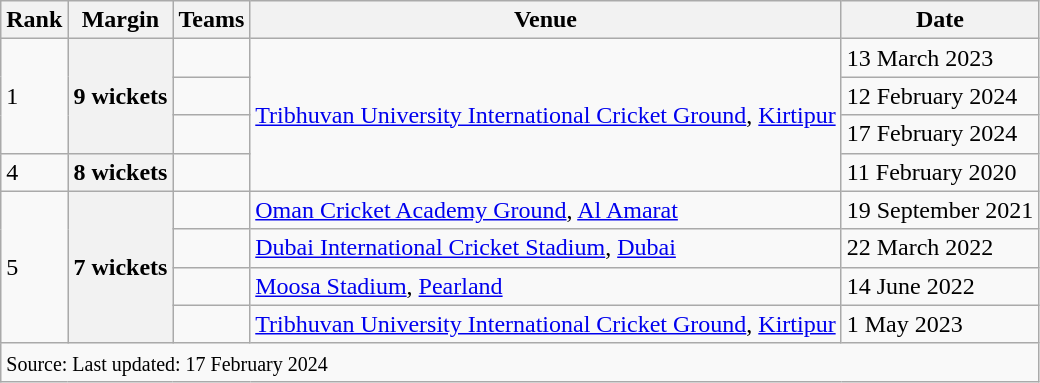<table class="wikitable">
<tr>
<th>Rank</th>
<th>Margin</th>
<th>Teams</th>
<th>Venue</th>
<th>Date</th>
</tr>
<tr>
<td rowspan="3">1</td>
<th rowspan="3">9 wickets</th>
<td></td>
<td rowspan=4><a href='#'>Tribhuvan University International Cricket Ground</a>, <a href='#'>Kirtipur</a></td>
<td>13 March 2023</td>
</tr>
<tr>
<td></td>
<td>12 February 2024</td>
</tr>
<tr>
<td></td>
<td>17 February 2024</td>
</tr>
<tr>
<td>4</td>
<th>8 wickets</th>
<td></td>
<td>11 February 2020</td>
</tr>
<tr>
<td rowspan="4">5</td>
<th rowspan="4">7 wickets</th>
<td></td>
<td><a href='#'>Oman Cricket Academy Ground</a>, <a href='#'>Al Amarat</a></td>
<td>19 September 2021</td>
</tr>
<tr>
<td></td>
<td><a href='#'>Dubai International Cricket Stadium</a>, <a href='#'>Dubai</a></td>
<td>22 March 2022</td>
</tr>
<tr>
<td></td>
<td><a href='#'>Moosa Stadium</a>, <a href='#'>Pearland</a></td>
<td>14 June 2022</td>
</tr>
<tr>
<td></td>
<td><a href='#'>Tribhuvan University International Cricket Ground</a>, <a href='#'>Kirtipur</a></td>
<td>1 May 2023</td>
</tr>
<tr>
<td colspan="5" style="text-align:left;"><small>Source:  Last updated: 17 February 2024</small></td>
</tr>
</table>
